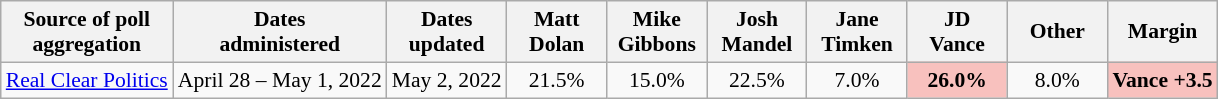<table class="wikitable sortable" style="text-align:center;font-size:90%;line-height:17px">
<tr>
<th>Source of poll<br>aggregation</th>
<th>Dates<br>administered</th>
<th>Dates<br>updated</th>
<th style="width:60px;">Matt<br>Dolan</th>
<th style="width:60px;">Mike<br>Gibbons</th>
<th style="width:60px;">Josh<br>Mandel</th>
<th style="width:60px;">Jane<br>Timken</th>
<th style="width:60px;">JD<br>Vance</th>
<th style="width:60px;">Other<br></th>
<th>Margin</th>
</tr>
<tr>
<td><a href='#'>Real Clear Politics</a></td>
<td>April 28 – May 1, 2022</td>
<td>May 2, 2022</td>
<td>21.5%</td>
<td>15.0%</td>
<td>22.5%</td>
<td>7.0%</td>
<td style="background: rgb(248, 193, 190);"><strong>26.0%</strong></td>
<td>8.0%</td>
<td style="background: rgb(248, 193, 190);"><strong>Vance +3.5</strong></td>
</tr>
</table>
